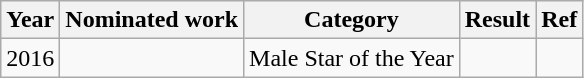<table class="wikitable">
<tr>
<th>Year</th>
<th>Nominated work</th>
<th>Category</th>
<th>Result</th>
<th>Ref</th>
</tr>
<tr>
<td>2016</td>
<td></td>
<td>Male Star of the Year</td>
<td></td>
<td></td>
</tr>
</table>
